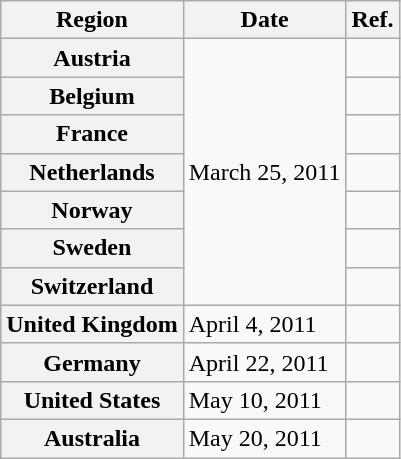<table class="wikitable plainrowheaders">
<tr>
<th scope="col">Region</th>
<th scope="col">Date</th>
<th scope="col">Ref.</th>
</tr>
<tr>
<th scope="row">Austria</th>
<td rowspan="7">March 25, 2011</td>
<td></td>
</tr>
<tr>
<th scope="row">Belgium</th>
<td></td>
</tr>
<tr>
<th scope="row">France</th>
<td></td>
</tr>
<tr>
<th scope="row">Netherlands</th>
<td></td>
</tr>
<tr>
<th scope="row">Norway</th>
<td></td>
</tr>
<tr>
<th scope="row">Sweden</th>
<td></td>
</tr>
<tr>
<th scope="row">Switzerland</th>
<td></td>
</tr>
<tr>
<th scope="row">United Kingdom</th>
<td>April 4, 2011</td>
<td></td>
</tr>
<tr>
<th scope="row">Germany</th>
<td>April 22, 2011</td>
<td></td>
</tr>
<tr>
<th scope="row">United States</th>
<td>May 10, 2011</td>
<td></td>
</tr>
<tr>
<th scope="row">Australia</th>
<td>May 20, 2011</td>
<td></td>
</tr>
</table>
